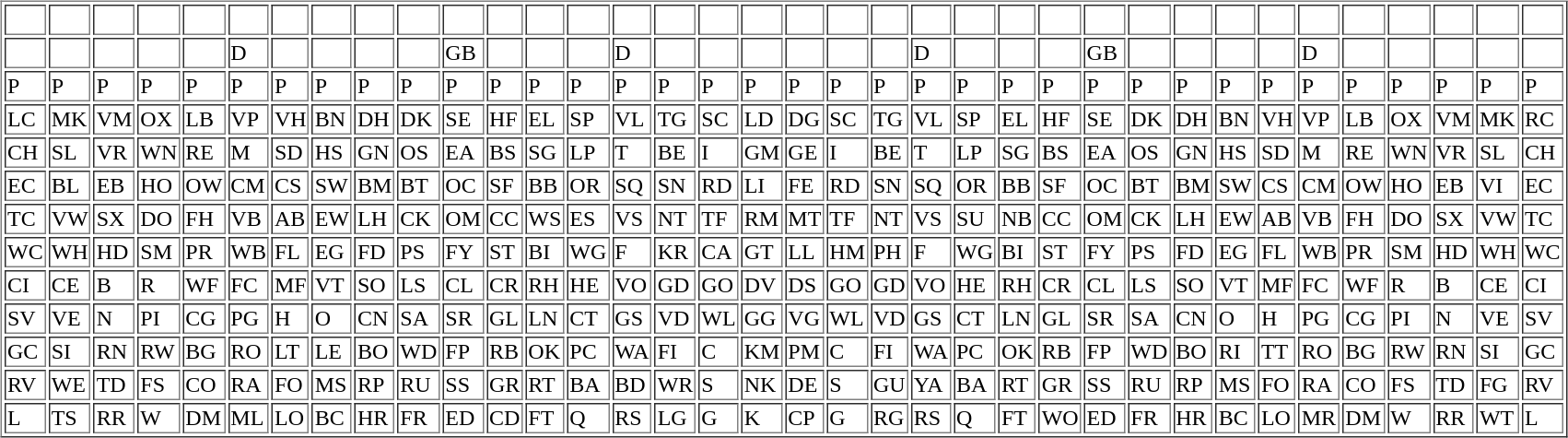<table border="0" style="margin:1em auto;">
<tr>
<td width="85%" valign="top"><br><table border="1" width="85%">
<tr>
<td> </td>
<td> </td>
<td> </td>
<td> </td>
<td> </td>
<td> </td>
<td> </td>
<td> </td>
<td> </td>
<td> </td>
<td> </td>
<td> </td>
<td> </td>
<td> </td>
<td> </td>
<td> </td>
<td> </td>
<td> </td>
<td> </td>
<td> </td>
<td> </td>
<td> </td>
<td> </td>
<td> </td>
<td> </td>
<td> </td>
<td> </td>
<td> </td>
<td> </td>
<td> </td>
<td> </td>
<td> </td>
<td> </td>
<td> </td>
<td> </td>
<td> </td>
</tr>
<tr>
<td> </td>
<td> </td>
<td> </td>
<td> </td>
<td> </td>
<td>D</td>
<td> </td>
<td> </td>
<td> </td>
<td> </td>
<td>GB</td>
<td> </td>
<td> </td>
<td> </td>
<td>D</td>
<td> </td>
<td> </td>
<td> </td>
<td> </td>
<td> </td>
<td> </td>
<td>D</td>
<td> </td>
<td> </td>
<td> </td>
<td>GB</td>
<td> </td>
<td> </td>
<td> </td>
<td> </td>
<td>D</td>
<td> </td>
<td> </td>
<td> </td>
<td> </td>
<td> </td>
</tr>
<tr>
<td>P</td>
<td>P</td>
<td>P</td>
<td>P</td>
<td>P</td>
<td>P</td>
<td>P</td>
<td>P</td>
<td>P</td>
<td>P</td>
<td>P</td>
<td>P</td>
<td>P</td>
<td>P</td>
<td>P</td>
<td>P</td>
<td>P</td>
<td>P</td>
<td>P</td>
<td>P</td>
<td>P</td>
<td>P</td>
<td>P</td>
<td>P</td>
<td>P</td>
<td>P</td>
<td>P</td>
<td>P</td>
<td>P</td>
<td>P</td>
<td>P</td>
<td>P</td>
<td>P</td>
<td>P</td>
<td>P</td>
<td>P</td>
</tr>
<tr>
<td>LC</td>
<td>MK</td>
<td>VM</td>
<td>OX</td>
<td>LB</td>
<td>VP</td>
<td>VH</td>
<td>BN</td>
<td>DH</td>
<td>DK</td>
<td>SE</td>
<td>HF</td>
<td>EL</td>
<td>SP</td>
<td>VL</td>
<td>TG</td>
<td>SC</td>
<td>LD</td>
<td>DG</td>
<td>SC</td>
<td>TG</td>
<td>VL</td>
<td>SP</td>
<td>EL</td>
<td>HF</td>
<td>SE</td>
<td>DK</td>
<td>DH</td>
<td>BN</td>
<td>VH</td>
<td>VP</td>
<td>LB</td>
<td>OX</td>
<td>VM</td>
<td>MK</td>
<td>RC</td>
</tr>
<tr>
<td>CH</td>
<td>SL</td>
<td>VR</td>
<td>WN</td>
<td>RE</td>
<td>M</td>
<td>SD</td>
<td>HS</td>
<td>GN</td>
<td>OS</td>
<td>EA</td>
<td>BS</td>
<td>SG</td>
<td>LP</td>
<td>T</td>
<td>BE</td>
<td>I</td>
<td>GM</td>
<td>GE</td>
<td>I</td>
<td>BE</td>
<td>T</td>
<td>LP</td>
<td>SG</td>
<td>BS</td>
<td>EA</td>
<td>OS</td>
<td>GN</td>
<td>HS</td>
<td>SD</td>
<td>M</td>
<td>RE</td>
<td>WN</td>
<td>VR</td>
<td>SL</td>
<td>CH</td>
</tr>
<tr>
<td>EC</td>
<td>BL</td>
<td>EB</td>
<td>HO</td>
<td>OW</td>
<td>CM</td>
<td>CS</td>
<td>SW</td>
<td>BM</td>
<td>BT</td>
<td>OC</td>
<td>SF</td>
<td>BB</td>
<td>OR</td>
<td>SQ</td>
<td>SN</td>
<td>RD</td>
<td>LI</td>
<td>FE</td>
<td>RD</td>
<td>SN</td>
<td>SQ</td>
<td>OR</td>
<td>BB</td>
<td>SF</td>
<td>OC</td>
<td>BT</td>
<td>BM</td>
<td>SW</td>
<td>CS</td>
<td>CM</td>
<td>OW</td>
<td>HO</td>
<td>EB</td>
<td>VI</td>
<td>EC</td>
</tr>
<tr>
<td>TC</td>
<td>VW</td>
<td>SX</td>
<td>DO</td>
<td>FH</td>
<td>VB</td>
<td>AB</td>
<td>EW</td>
<td>LH</td>
<td>CK</td>
<td>OM</td>
<td>CC</td>
<td>WS</td>
<td>ES</td>
<td>VS</td>
<td>NT</td>
<td>TF</td>
<td>RM</td>
<td>MT</td>
<td>TF</td>
<td>NT</td>
<td>VS</td>
<td>SU</td>
<td>NB</td>
<td>CC</td>
<td>OM</td>
<td>CK</td>
<td>LH</td>
<td>EW</td>
<td>AB</td>
<td>VB</td>
<td>FH</td>
<td>DO</td>
<td>SX</td>
<td>VW</td>
<td>TC</td>
</tr>
<tr>
<td>WC</td>
<td>WH</td>
<td>HD</td>
<td>SM</td>
<td>PR</td>
<td>WB</td>
<td>FL</td>
<td>EG</td>
<td>FD</td>
<td>PS</td>
<td>FY</td>
<td>ST</td>
<td>BI</td>
<td>WG</td>
<td>F</td>
<td>KR</td>
<td>CA</td>
<td>GT</td>
<td>LL</td>
<td>HM</td>
<td>PH</td>
<td>F</td>
<td>WG</td>
<td>BI</td>
<td>ST</td>
<td>FY</td>
<td>PS</td>
<td>FD</td>
<td>EG</td>
<td>FL</td>
<td>WB</td>
<td>PR</td>
<td>SM</td>
<td>HD</td>
<td>WH</td>
<td>WC</td>
</tr>
<tr>
<td>CI</td>
<td>CE</td>
<td>B</td>
<td>R</td>
<td>WF</td>
<td>FC</td>
<td>MF</td>
<td>VT</td>
<td>SO</td>
<td>LS</td>
<td>CL</td>
<td>CR</td>
<td>RH</td>
<td>HE</td>
<td>VO</td>
<td>GD</td>
<td>GO</td>
<td>DV</td>
<td>DS</td>
<td>GO</td>
<td>GD</td>
<td>VO</td>
<td>HE</td>
<td>RH</td>
<td>CR</td>
<td>CL</td>
<td>LS</td>
<td>SO</td>
<td>VT</td>
<td>MF</td>
<td>FC</td>
<td>WF</td>
<td>R</td>
<td>B</td>
<td>CE</td>
<td>CI</td>
</tr>
<tr>
<td>SV</td>
<td>VE</td>
<td>N</td>
<td>PI</td>
<td>CG</td>
<td>PG</td>
<td>H</td>
<td>O</td>
<td>CN</td>
<td>SA</td>
<td>SR</td>
<td>GL</td>
<td>LN</td>
<td>CT</td>
<td>GS</td>
<td>VD</td>
<td>WL</td>
<td>GG</td>
<td>VG</td>
<td>WL</td>
<td>VD</td>
<td>GS</td>
<td>CT</td>
<td>LN</td>
<td>GL</td>
<td>SR</td>
<td>SA</td>
<td>CN</td>
<td>O</td>
<td>H</td>
<td>PG</td>
<td>CG</td>
<td>PI</td>
<td>N</td>
<td>VE</td>
<td>SV</td>
</tr>
<tr>
<td>GC</td>
<td>SI</td>
<td>RN</td>
<td>RW</td>
<td>BG</td>
<td>RO</td>
<td>LT</td>
<td>LE</td>
<td>BO</td>
<td>WD</td>
<td>FP</td>
<td>RB</td>
<td>OK</td>
<td>PC</td>
<td>WA</td>
<td>FI</td>
<td>C</td>
<td>KM</td>
<td>PM</td>
<td>C</td>
<td>FI</td>
<td>WA</td>
<td>PC</td>
<td>OK</td>
<td>RB</td>
<td>FP</td>
<td>WD</td>
<td>BO</td>
<td>RI</td>
<td>TT</td>
<td>RO</td>
<td>BG</td>
<td>RW</td>
<td>RN</td>
<td>SI</td>
<td>GC</td>
</tr>
<tr>
<td>RV</td>
<td>WE</td>
<td>TD</td>
<td>FS</td>
<td>CO</td>
<td>RA</td>
<td>FO</td>
<td>MS</td>
<td>RP</td>
<td>RU</td>
<td>SS</td>
<td>GR</td>
<td>RT</td>
<td>BA</td>
<td>BD</td>
<td>WR</td>
<td>S</td>
<td>NK</td>
<td>DE</td>
<td>S</td>
<td>GU</td>
<td>YA</td>
<td>BA</td>
<td>RT</td>
<td>GR</td>
<td>SS</td>
<td>RU</td>
<td>RP</td>
<td>MS</td>
<td>FO</td>
<td>RA</td>
<td>CO</td>
<td>FS</td>
<td>TD</td>
<td>FG</td>
<td>RV</td>
</tr>
<tr>
<td>L</td>
<td>TS</td>
<td>RR</td>
<td>W</td>
<td>DM</td>
<td>ML</td>
<td>LO</td>
<td>BC</td>
<td>HR</td>
<td>FR</td>
<td>ED</td>
<td>CD</td>
<td>FT</td>
<td>Q</td>
<td>RS</td>
<td>LG</td>
<td>G</td>
<td>K</td>
<td>CP</td>
<td>G</td>
<td>RG</td>
<td>RS</td>
<td>Q</td>
<td>FT</td>
<td>WO</td>
<td>ED</td>
<td>FR</td>
<td>HR</td>
<td>BC</td>
<td>LO</td>
<td>MR</td>
<td>DM</td>
<td>W</td>
<td>RR</td>
<td>WT</td>
<td>L</td>
</tr>
</table>
</td>
</tr>
</table>
